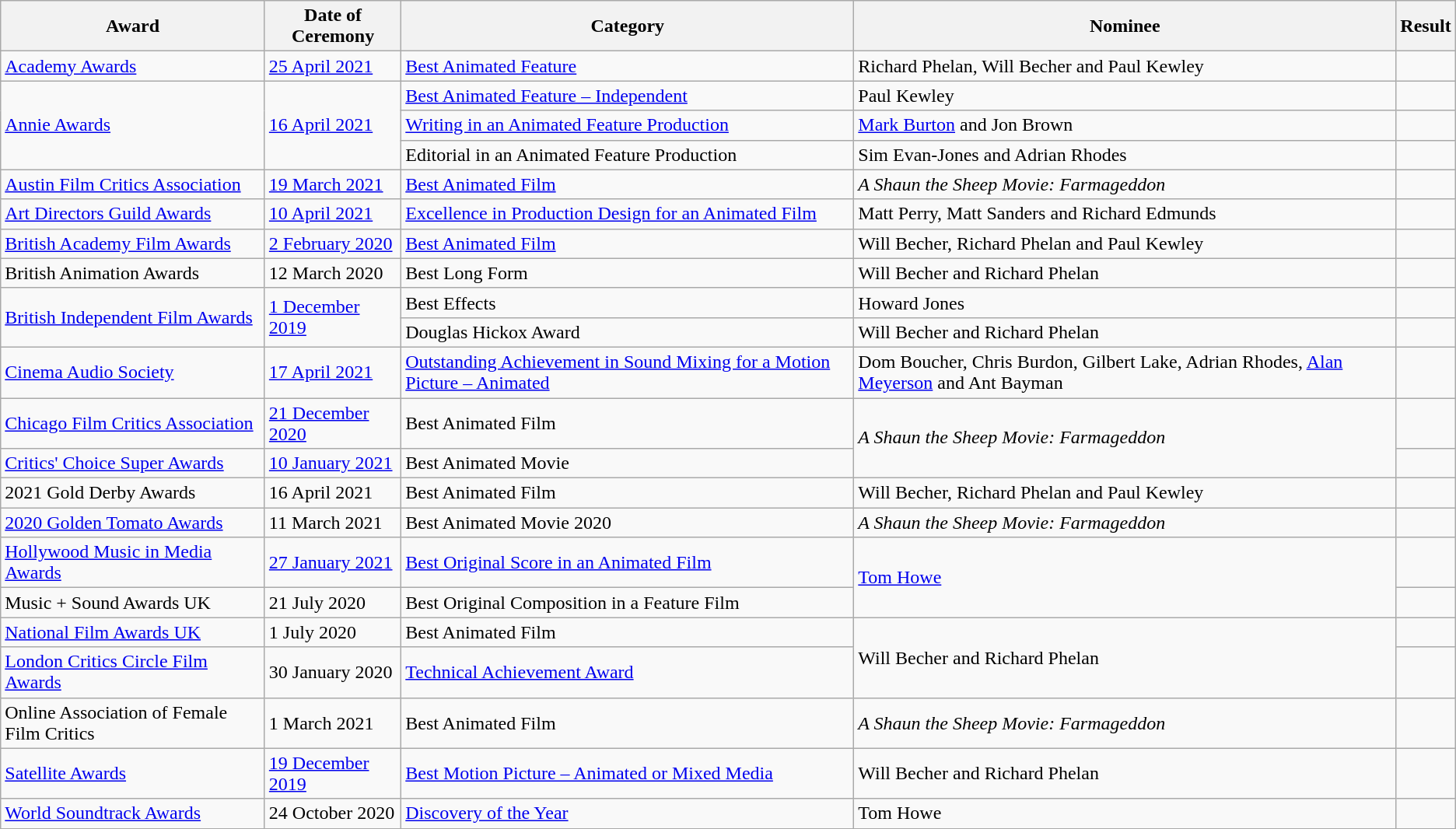<table class="wikitable sortable">
<tr>
<th>Award</th>
<th>Date of Ceremony</th>
<th>Category</th>
<th>Nominee</th>
<th>Result</th>
</tr>
<tr>
<td><a href='#'>Academy Awards</a></td>
<td><a href='#'>25 April 2021</a></td>
<td><a href='#'>Best Animated Feature</a></td>
<td>Richard Phelan, Will Becher and Paul Kewley</td>
<td></td>
</tr>
<tr>
<td rowspan="3"><a href='#'>Annie Awards</a></td>
<td rowspan="3"><a href='#'>16 April 2021</a></td>
<td><a href='#'>Best Animated Feature – Independent</a></td>
<td>Paul Kewley</td>
<td></td>
</tr>
<tr>
<td><a href='#'>Writing in an Animated Feature Production</a></td>
<td><a href='#'>Mark Burton</a> and Jon Brown</td>
<td></td>
</tr>
<tr>
<td>Editorial in an Animated Feature Production</td>
<td>Sim Evan-Jones and Adrian Rhodes</td>
<td></td>
</tr>
<tr>
<td><a href='#'>Austin Film Critics Association</a></td>
<td><a href='#'>19 March 2021</a></td>
<td><a href='#'>Best Animated Film</a></td>
<td><em>A Shaun the Sheep Movie: Farmageddon</em></td>
<td></td>
</tr>
<tr>
<td><a href='#'>Art Directors Guild Awards</a></td>
<td><a href='#'>10 April 2021</a></td>
<td><a href='#'>Excellence in Production Design for an Animated Film</a></td>
<td>Matt Perry, Matt Sanders and Richard Edmunds</td>
<td></td>
</tr>
<tr>
<td><a href='#'>British Academy Film Awards</a></td>
<td><a href='#'>2 February 2020</a></td>
<td><a href='#'>Best Animated Film</a></td>
<td>Will Becher, Richard Phelan and Paul Kewley</td>
<td></td>
</tr>
<tr>
<td>British Animation Awards</td>
<td>12 March 2020</td>
<td>Best Long Form</td>
<td>Will Becher and Richard Phelan</td>
<td></td>
</tr>
<tr>
<td rowspan="2"><a href='#'>British Independent Film Awards</a></td>
<td rowspan="2"><a href='#'>1 December 2019</a></td>
<td>Best Effects</td>
<td>Howard Jones</td>
<td></td>
</tr>
<tr>
<td>Douglas Hickox Award</td>
<td>Will Becher and Richard Phelan</td>
<td></td>
</tr>
<tr>
<td><a href='#'>Cinema Audio Society</a></td>
<td><a href='#'>17 April 2021</a></td>
<td><a href='#'>Outstanding Achievement in Sound Mixing for a Motion Picture – Animated</a></td>
<td>Dom Boucher, Chris Burdon, Gilbert Lake, Adrian Rhodes, <a href='#'>Alan Meyerson</a> and Ant Bayman</td>
<td></td>
</tr>
<tr>
<td><a href='#'>Chicago Film Critics Association</a></td>
<td><a href='#'>21 December 2020</a></td>
<td>Best Animated Film</td>
<td rowspan="2"><em>A Shaun the Sheep Movie: Farmageddon</em></td>
<td></td>
</tr>
<tr>
<td><a href='#'>Critics' Choice Super Awards</a></td>
<td><a href='#'>10 January 2021</a></td>
<td>Best Animated Movie</td>
<td></td>
</tr>
<tr>
<td>2021 Gold Derby Awards</td>
<td>16 April 2021</td>
<td>Best Animated Film</td>
<td>Will Becher, Richard Phelan and Paul Kewley</td>
<td></td>
</tr>
<tr>
<td><a href='#'>2020 Golden Tomato Awards</a></td>
<td>11 March 2021</td>
<td>Best Animated Movie 2020</td>
<td><em>A Shaun the Sheep Movie: Farmageddon</em></td>
<td></td>
</tr>
<tr>
<td><a href='#'>Hollywood Music in Media Awards</a></td>
<td><a href='#'>27 January 2021</a></td>
<td><a href='#'>Best Original Score in an Animated Film</a></td>
<td rowspan="2"><a href='#'>Tom Howe</a></td>
<td></td>
</tr>
<tr>
<td>Music + Sound Awards UK</td>
<td>21 July 2020</td>
<td>Best Original Composition in a Feature Film</td>
<td></td>
</tr>
<tr>
<td><a href='#'>National Film Awards UK</a></td>
<td>1 July 2020</td>
<td>Best Animated Film</td>
<td rowspan="2">Will Becher and Richard Phelan</td>
<td></td>
</tr>
<tr>
<td><a href='#'>London Critics Circle Film Awards</a></td>
<td>30 January 2020</td>
<td><a href='#'>Technical Achievement Award</a></td>
<td></td>
</tr>
<tr>
<td>Online Association of Female Film Critics</td>
<td>1 March 2021</td>
<td>Best Animated Film</td>
<td><em>A Shaun the Sheep Movie: Farmageddon</em></td>
<td></td>
</tr>
<tr>
<td><a href='#'>Satellite Awards</a></td>
<td><a href='#'>19 December 2019</a></td>
<td><a href='#'>Best Motion Picture – Animated or Mixed Media</a></td>
<td>Will Becher and Richard Phelan</td>
<td></td>
</tr>
<tr>
<td><a href='#'>World Soundtrack Awards</a></td>
<td>24 October 2020</td>
<td><a href='#'>Discovery of the Year</a></td>
<td>Tom Howe</td>
<td></td>
</tr>
<tr>
</tr>
</table>
